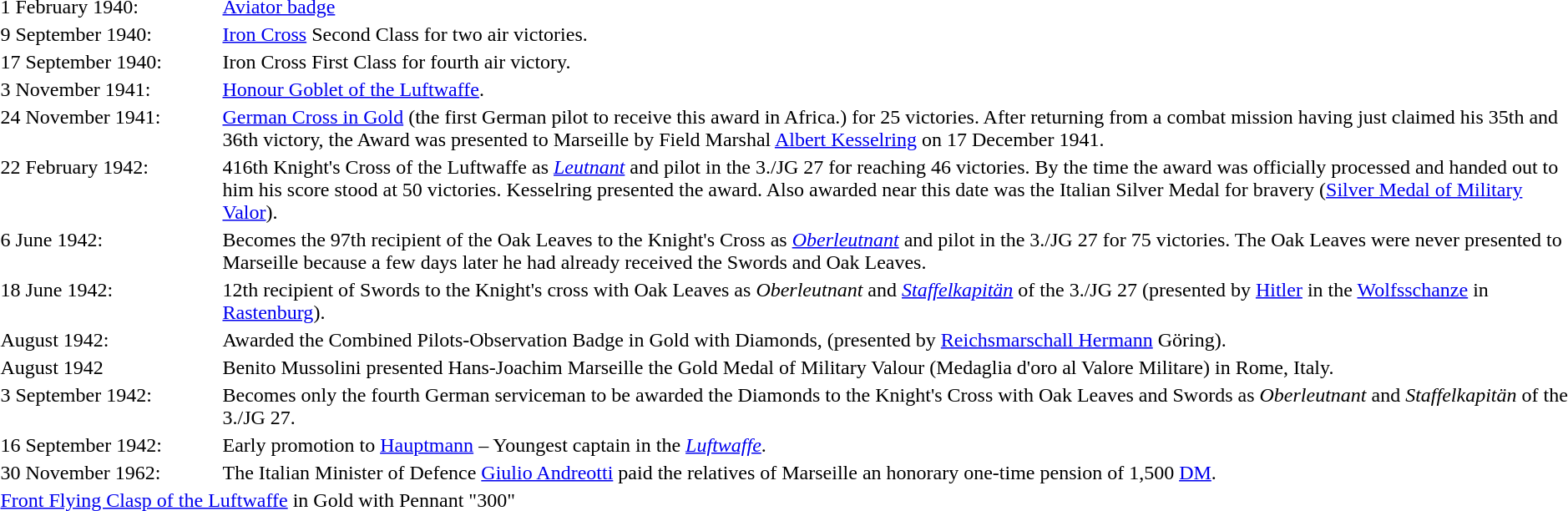<table style="background: transparent;">
<tr>
<td style="width:130pt; vertical-align:top;">1 February 1940:</td>
<td valign="top"><a href='#'>Aviator badge</a></td>
</tr>
<tr>
<td valign="top">9 September 1940:</td>
<td valign="top"><a href='#'>Iron Cross</a> Second Class for two air victories.</td>
</tr>
<tr>
<td valign="top">17 September 1940:</td>
<td valign="top">Iron Cross First Class for fourth air victory.</td>
</tr>
<tr>
<td valign="top">3 November 1941:</td>
<td valign="top"><a href='#'>Honour Goblet of the Luftwaffe</a>.</td>
</tr>
<tr>
<td valign="top">24 November 1941:</td>
<td valign="top"><a href='#'>German Cross in Gold</a> (the first German pilot to receive this award in Africa.) for 25 victories. After returning from a combat mission having just claimed his 35th and 36th victory, the Award was presented to Marseille by Field Marshal <a href='#'>Albert Kesselring</a> on 17 December 1941.</td>
</tr>
<tr>
<td valign="top">22 February 1942:</td>
<td valign="top">416th Knight's Cross of the Luftwaffe as <em><a href='#'>Leutnant</a></em> and pilot in the 3./JG 27 for reaching 46 victories. By the time the award was officially processed and handed out to him his score stood at 50 victories. Kesselring presented the award. Also awarded near this date was the Italian Silver Medal for bravery (<a href='#'>Silver Medal of Military Valor</a>).</td>
</tr>
<tr>
<td valign="top">6 June 1942:</td>
<td valign="top">Becomes the 97th recipient of the Oak Leaves to the Knight's Cross as <em><a href='#'>Oberleutnant</a></em> and pilot in the 3./JG 27 for 75 victories. The Oak Leaves were never presented to Marseille because a few days later he had already received the Swords and Oak Leaves.</td>
</tr>
<tr>
<td valign="top">18 June 1942:</td>
<td valign="top">12th recipient of Swords to the Knight's cross with Oak Leaves as <em>Oberleutnant</em> and <em><a href='#'>Staffelkapitän</a></em> of the 3./JG 27 (presented by <a href='#'>Hitler</a> in the <a href='#'>Wolfsschanze</a> in <a href='#'>Rastenburg</a>).</td>
</tr>
<tr>
<td valign="top">August 1942:</td>
<td valign="top">Awarded the Combined Pilots-Observation Badge in Gold with Diamonds, (presented by <a href='#'>Reichsmarschall Hermann</a> Göring).</td>
</tr>
<tr>
<td valign="top">August 1942</td>
<td valign="top">Benito Mussolini presented Hans-Joachim Marseille the Gold Medal of Military Valour (Medaglia d'oro al Valore Militare) in Rome, Italy.</td>
</tr>
<tr>
<td valign="top">3 September 1942:</td>
<td valign="top">Becomes only the fourth German serviceman to be awarded the Diamonds to the Knight's Cross with Oak Leaves and Swords as <em>Oberleutnant</em> and <em>Staffelkapitän</em> of the 3./JG 27.</td>
</tr>
<tr>
<td valign="top">16 September 1942:</td>
<td valign="top">Early promotion to <a href='#'>Hauptmann</a> – Youngest captain in the <em><a href='#'>Luftwaffe</a></em>.</td>
</tr>
<tr>
<td valign="top">30 November 1962:</td>
<td valign="top">The Italian Minister of Defence <a href='#'>Giulio Andreotti</a> paid the relatives of Marseille an honorary one-time pension of 1,500 <a href='#'>DM</a>.</td>
</tr>
<tr>
<td colspan="2" style="vertical-align:top;"><a href='#'>Front Flying Clasp of the Luftwaffe</a> in Gold with Pennant "300"</td>
</tr>
</table>
